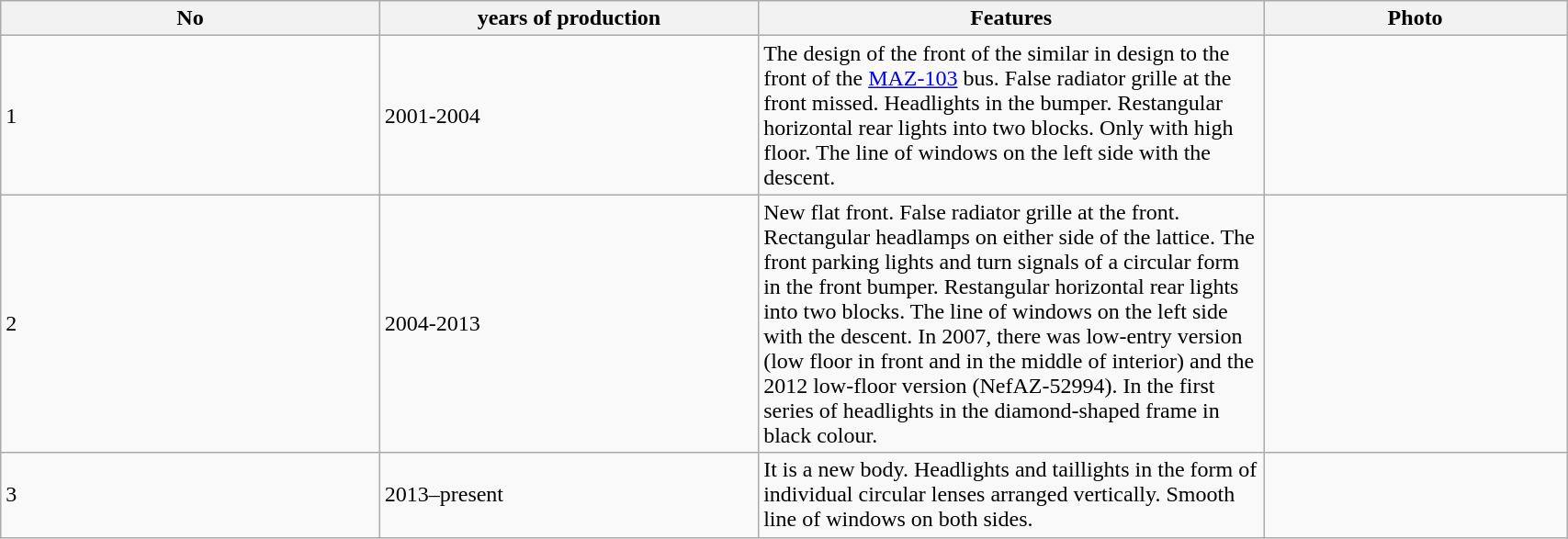<table class="wikitable" style="width:90%;">
<tr>
<th style="width:15%;">No</th>
<th style="width:15%;">years of production</th>
<th style="width:20%;">Features</th>
<th style="width:12%;">Photo</th>
</tr>
<tr>
<td>1</td>
<td>2001-2004</td>
<td>The design of the front of the similar in design to the front of the <a href='#'>MAZ-103</a> bus. False radiator grille at the front missed. Headlights in the bumper. Restangular horizontal rear lights into two blocks. Only with high floor. The line of windows on the left side with the descent.</td>
<td></td>
</tr>
<tr>
<td>2</td>
<td>2004-2013</td>
<td>New flat front. False radiator grille at the front. Rectangular headlamps on either side of the lattice. The front parking lights and turn signals of a circular form in the front bumper. Restangular horizontal rear lights into two blocks. The line of windows on the left side with the descent. In 2007, there was low-entry version (low floor in front and in the middle of interior) and the 2012 low-floor version (NefAZ-52994). In the first series of headlights in the diamond-shaped frame in black colour.</td>
<td></td>
</tr>
<tr>
<td>3</td>
<td>2013–present</td>
<td>It is a new body. Headlights and taillights in the form of individual circular lenses arranged vertically. Smooth line of windows on both sides.</td>
<td></td>
</tr>
</table>
